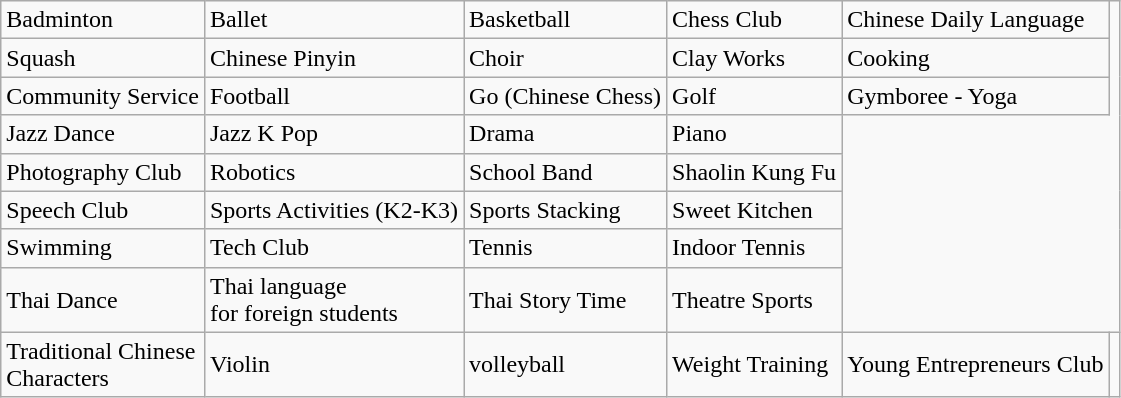<table class=wikitable>
<tr>
<td>Badminton</td>
<td>Ballet</td>
<td>Basketball</td>
<td>Chess Club</td>
<td>Chinese Daily Language</td>
</tr>
<tr>
<td>Squash</td>
<td>Chinese Pinyin</td>
<td>Choir</td>
<td>Clay Works</td>
<td>Cooking</td>
</tr>
<tr>
<td>Community Service</td>
<td>Football</td>
<td>Go (Chinese Chess)</td>
<td>Golf</td>
<td>Gymboree - Yoga</td>
</tr>
<tr>
<td>Jazz Dance</td>
<td>Jazz K Pop</td>
<td>Drama</td>
<td>Piano</td>
</tr>
<tr>
<td>Photography Club</td>
<td>Robotics</td>
<td>School Band</td>
<td>Shaolin Kung Fu</td>
</tr>
<tr>
<td>Speech Club</td>
<td>Sports Activities (K2-K3)</td>
<td>Sports Stacking</td>
<td>Sweet Kitchen</td>
</tr>
<tr>
<td>Swimming</td>
<td>Tech Club</td>
<td>Tennis</td>
<td>Indoor Tennis</td>
</tr>
<tr>
<td>Thai Dance</td>
<td>Thai language<br>for foreign students</td>
<td>Thai Story Time</td>
<td>Theatre Sports</td>
</tr>
<tr>
<td>Traditional Chinese<br>Characters</td>
<td>Violin</td>
<td>volleyball</td>
<td>Weight Training</td>
<td>Young Entrepreneurs Club</td>
<td></td>
</tr>
</table>
